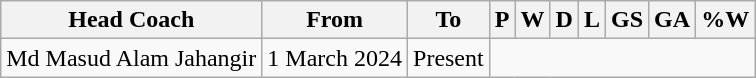<table class="wikitable sortable" style="text-align: center">
<tr>
<th>Head Coach</th>
<th class="unsortable">From</th>
<th class="unsortable">To</th>
<th abbr="3">P</th>
<th abbr="1">W</th>
<th abbr="1">D</th>
<th abbr="1">L</th>
<th abbr="4">GS</th>
<th abbr="6">GA</th>
<th abbr="50">%W</th>
</tr>
<tr>
<td align="left"> Md Masud Alam Jahangir</td>
<td align="left">1 March 2024</td>
<td align="left">Present<br></td>
</tr>
</table>
